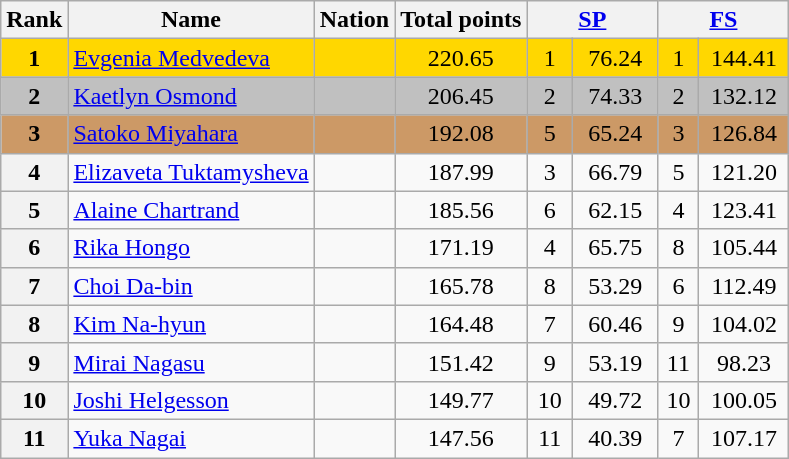<table class="wikitable sortable">
<tr>
<th>Rank</th>
<th>Name</th>
<th>Nation</th>
<th>Total points</th>
<th colspan="2" width="80px"><a href='#'>SP</a></th>
<th colspan="2" width="80px"><a href='#'>FS</a></th>
</tr>
<tr bgcolor="gold">
<td align="center"><strong>1</strong></td>
<td><a href='#'>Evgenia Medvedeva</a></td>
<td></td>
<td align="center">220.65</td>
<td align="center">1</td>
<td align="center">76.24</td>
<td align="center">1</td>
<td align="center">144.41</td>
</tr>
<tr bgcolor="silver">
<td align="center"><strong>2</strong></td>
<td><a href='#'>Kaetlyn Osmond</a></td>
<td></td>
<td align="center">206.45</td>
<td align="center">2</td>
<td align="center">74.33</td>
<td align="center">2</td>
<td align="center">132.12</td>
</tr>
<tr bgcolor="cc9966">
<td align="center"><strong>3</strong></td>
<td><a href='#'>Satoko Miyahara</a></td>
<td></td>
<td align="center">192.08</td>
<td align="center">5</td>
<td align="center">65.24</td>
<td align="center">3</td>
<td align="center">126.84</td>
</tr>
<tr>
<th>4</th>
<td><a href='#'>Elizaveta Tuktamysheva</a></td>
<td></td>
<td align="center">187.99</td>
<td align="center">3</td>
<td align="center">66.79</td>
<td align="center">5</td>
<td align="center">121.20</td>
</tr>
<tr>
<th>5</th>
<td><a href='#'>Alaine Chartrand</a></td>
<td></td>
<td align="center">185.56</td>
<td align="center">6</td>
<td align="center">62.15</td>
<td align="center">4</td>
<td align="center">123.41</td>
</tr>
<tr>
<th>6</th>
<td><a href='#'>Rika Hongo</a></td>
<td></td>
<td align="center">171.19</td>
<td align="center">4</td>
<td align="center">65.75</td>
<td align="center">8</td>
<td align="center">105.44</td>
</tr>
<tr>
<th>7</th>
<td><a href='#'>Choi Da-bin</a></td>
<td></td>
<td align="center">165.78</td>
<td align="center">8</td>
<td align="center">53.29</td>
<td align="center">6</td>
<td align="center">112.49</td>
</tr>
<tr>
<th>8</th>
<td><a href='#'>Kim Na-hyun</a></td>
<td></td>
<td align="center">164.48</td>
<td align="center">7</td>
<td align="center">60.46</td>
<td align="center">9</td>
<td align="center">104.02</td>
</tr>
<tr>
<th>9</th>
<td><a href='#'>Mirai Nagasu</a></td>
<td></td>
<td align="center">151.42</td>
<td align="center">9</td>
<td align="center">53.19</td>
<td align="center">11</td>
<td align="center">98.23</td>
</tr>
<tr>
<th>10</th>
<td><a href='#'>Joshi Helgesson</a></td>
<td></td>
<td align="center">149.77</td>
<td align="center">10</td>
<td align="center">49.72</td>
<td align="center">10</td>
<td align="center">100.05</td>
</tr>
<tr>
<th>11</th>
<td><a href='#'>Yuka Nagai</a></td>
<td></td>
<td align="center">147.56</td>
<td align="center">11</td>
<td align="center">40.39</td>
<td align="center">7</td>
<td align="center">107.17</td>
</tr>
</table>
